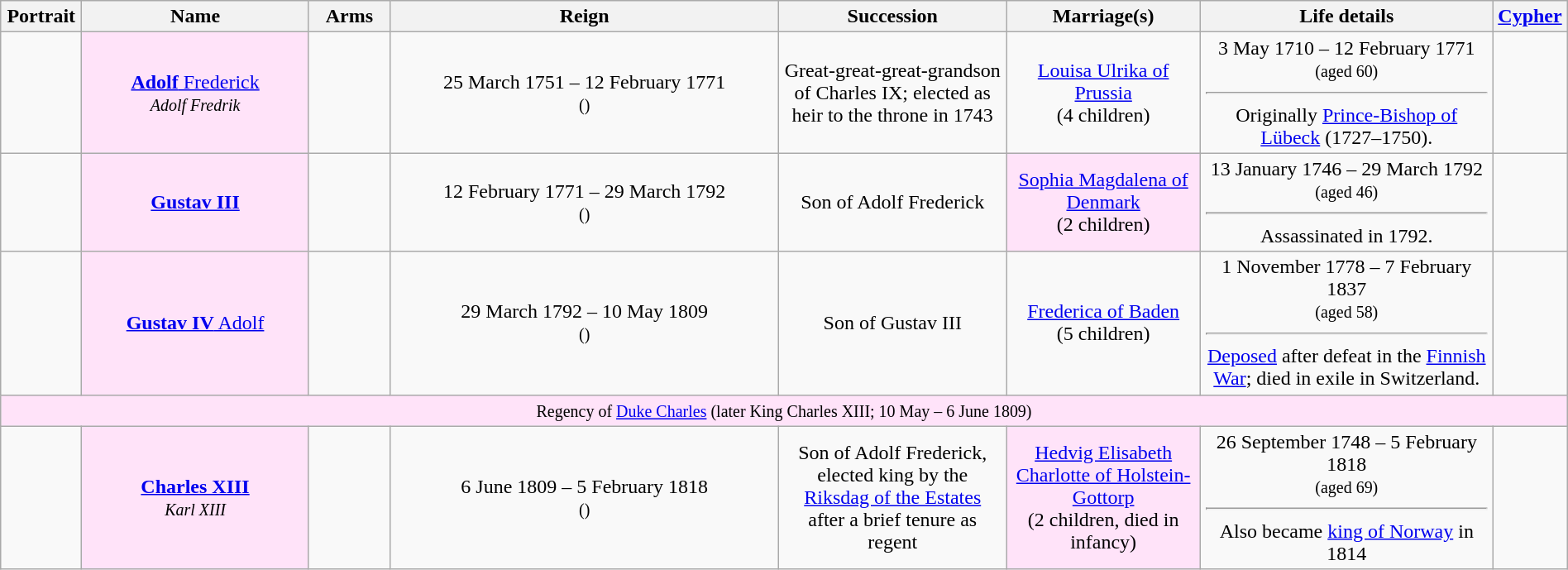<table class="wikitable" style="text-align:center; width:100%;">
<tr>
<th width="5%">Portrait</th>
<th width="14%">Name</th>
<th width="5%">Arms</th>
<th width="24%">Reign</th>
<th width="14%">Succession</th>
<th width="12%">Marriage(s)</th>
<th width="18%">Life details</th>
<th width="3%"><a href='#'>Cypher</a></th>
</tr>
<tr>
<td></td>
<td style="background-color: #ffe3f9"><a href='#'><strong>Adolf</strong> Frederick</a><br><small><em>Adolf Fredrik</em></small></td>
<td></td>
<td>25 March 1751 – 12 February 1771<br><small>()</small></td>
<td>Great-great-great-grandson of Charles IX; elected as heir to the throne in 1743</td>
<td><a href='#'>Louisa Ulrika of Prussia</a><br>(4 children)</td>
<td>3 May 1710 – 12 February 1771<br><small>(aged 60)</small><hr>Originally <a href='#'>Prince-Bishop of Lübeck</a> (1727–1750).</td>
<td></td>
</tr>
<tr>
<td></td>
<td style="background-color: #ffe3f9"><strong><a href='#'>Gustav III</a></strong></td>
<td><br></td>
<td>12 February 1771 – 29 March 1792<br><small>()</small></td>
<td>Son of Adolf Frederick</td>
<td style="background-color: #ffe3f9"><a href='#'>Sophia Magdalena of Denmark</a><br>(2 children)</td>
<td>13 January 1746 – 29 March 1792<br><small>(aged 46)</small><hr>Assassinated in 1792.</td>
<td></td>
</tr>
<tr>
<td></td>
<td style="background-color: #ffe3f9"><a href='#'><strong>Gustav IV</strong> Adolf</a></td>
<td></td>
<td>29 March 1792 – 10 May 1809<br><small>()</small></td>
<td>Son of Gustav III</td>
<td><a href='#'>Frederica of Baden</a><br>(5 children)</td>
<td>1 November 1778 – 7 February 1837<br><small>(aged 58)</small><hr><a href='#'>Deposed</a> after defeat in the <a href='#'>Finnish War</a>; died in exile in Switzerland.</td>
<td></td>
</tr>
<tr>
<td colspan=8 style="background-color: #ffe3f9"><small>Regency of <a href='#'>Duke Charles</a> (later King Charles XIII; 10 May – 6 June 1809)</small></td>
</tr>
<tr>
<td></td>
<td style="background-color: #ffe3f9"><strong><a href='#'>Charles XIII</a></strong><br><small><em>Karl XIII</em></small></td>
<td></td>
<td>6 June 1809 – 5 February 1818<br><small>()</small></td>
<td>Son of Adolf Frederick, elected king by the <a href='#'>Riksdag of the Estates</a> after a brief tenure as regent</td>
<td style="background-color: #ffe3f9"><a href='#'>Hedvig Elisabeth Charlotte of Holstein-Gottorp</a><br>(2 children, died in infancy)</td>
<td>26 September 1748 – 5 February 1818<br><small>(aged 69)</small><hr>Also became <a href='#'>king of Norway</a> in 1814</td>
<td></td>
</tr>
</table>
